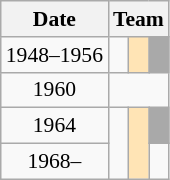<table class="wikitable" style="text-align:center; font-size:90%;">
<tr>
<th>Date</th>
<th colspan=3>Team</th>
</tr>
<tr>
<td>1948–1956</td>
<td></td>
<td style="background:moccasin"></td>
<td style="background:darkgray"></td>
</tr>
<tr>
<td>1960</td>
<td colspan=3></td>
</tr>
<tr>
<td>1964</td>
<td rowspan=2></td>
<td rowspan=2 style="background:moccasin"></td>
<td style="background:darkgray"></td>
</tr>
<tr>
<td>1968–</td>
<td></td>
</tr>
</table>
